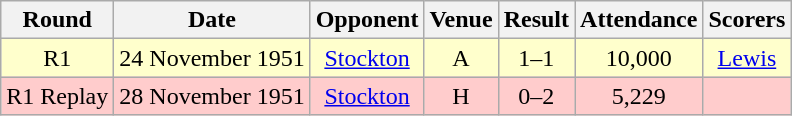<table class="wikitable" style="font-size:100%; text-align:center">
<tr>
<th>Round</th>
<th>Date</th>
<th>Opponent</th>
<th>Venue</th>
<th>Result</th>
<th>Attendance</th>
<th>Scorers</th>
</tr>
<tr style="background-color: #FFFFCC;">
<td>R1</td>
<td>24 November 1951</td>
<td><a href='#'>Stockton</a></td>
<td>A</td>
<td>1–1</td>
<td>10,000</td>
<td><a href='#'>Lewis</a></td>
</tr>
<tr style="background-color: #FFCCCC;">
<td>R1 Replay</td>
<td>28 November 1951</td>
<td><a href='#'>Stockton</a></td>
<td>H</td>
<td>0–2</td>
<td>5,229</td>
<td></td>
</tr>
</table>
